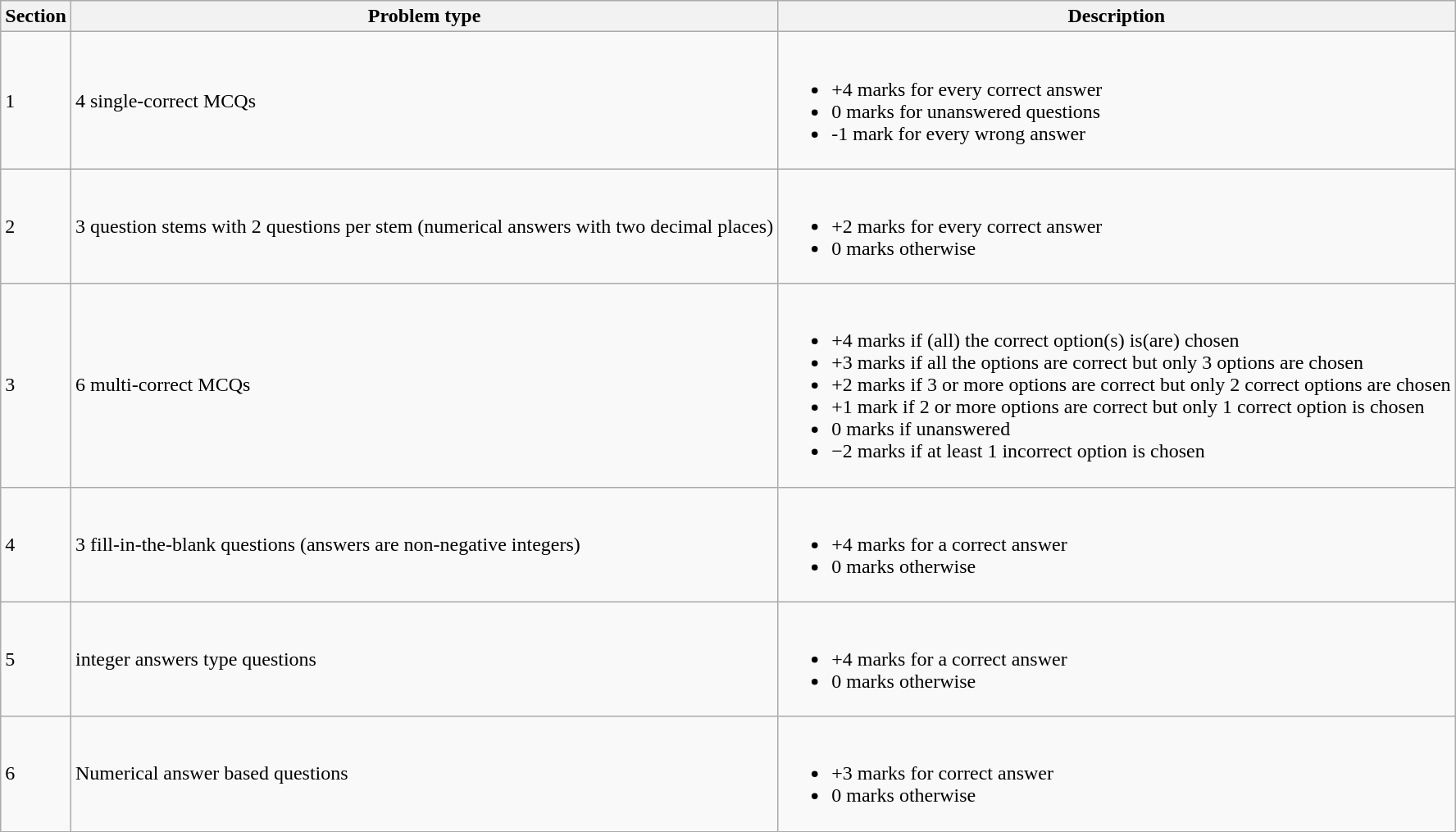<table class="wikitable">
<tr>
<th>Section</th>
<th>Problem type</th>
<th>Description</th>
</tr>
<tr>
<td>1</td>
<td>4 single-correct MCQs</td>
<td><br><ul><li>+4 marks for every correct answer</li><li>0 marks for unanswered questions</li><li>-1 mark for every wrong answer</li></ul></td>
</tr>
<tr>
<td>2</td>
<td>3 question stems with 2 questions per stem (numerical answers with two decimal places)</td>
<td><br><ul><li>+2 marks for every correct answer</li><li>0 marks otherwise</li></ul></td>
</tr>
<tr>
<td>3</td>
<td>6 multi-correct MCQs</td>
<td><br><ul><li>+4 marks if (all) the correct option(s) is(are) chosen</li><li>+3 marks if all the options are correct but only 3 options are chosen</li><li>+2 marks if 3 or more options are correct but only 2 correct options are chosen</li><li>+1 mark if 2 or more options are correct but only 1 correct option is chosen</li><li>0 marks if unanswered</li><li>−2 marks if at least 1 incorrect option is chosen</li></ul></td>
</tr>
<tr>
<td>4</td>
<td>3 fill-in-the-blank questions (answers are non-negative integers)</td>
<td><br><ul><li>+4 marks for a correct answer</li><li>0 marks otherwise</li></ul></td>
</tr>
<tr>
<td>5</td>
<td>integer answers type questions</td>
<td><br><ul><li>+4 marks for a correct answer</li><li>0 marks otherwise</li></ul></td>
</tr>
<tr>
<td>6</td>
<td>Numerical answer based questions</td>
<td><br><ul><li>+3 marks for correct answer</li><li>0 marks otherwise</li></ul></td>
</tr>
</table>
